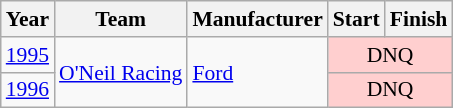<table class="wikitable" style="font-size: 90%;">
<tr>
<th>Year</th>
<th>Team</th>
<th>Manufacturer</th>
<th>Start</th>
<th>Finish</th>
</tr>
<tr>
<td><a href='#'>1995</a></td>
<td rowspan=2><a href='#'>O'Neil Racing</a></td>
<td rowspan=2><a href='#'>Ford</a></td>
<td colspan=2 align=center style="background:#FFCFCF;">DNQ</td>
</tr>
<tr>
<td><a href='#'>1996</a></td>
<td colspan=2 align=center style="background:#FFCFCF;">DNQ</td>
</tr>
</table>
